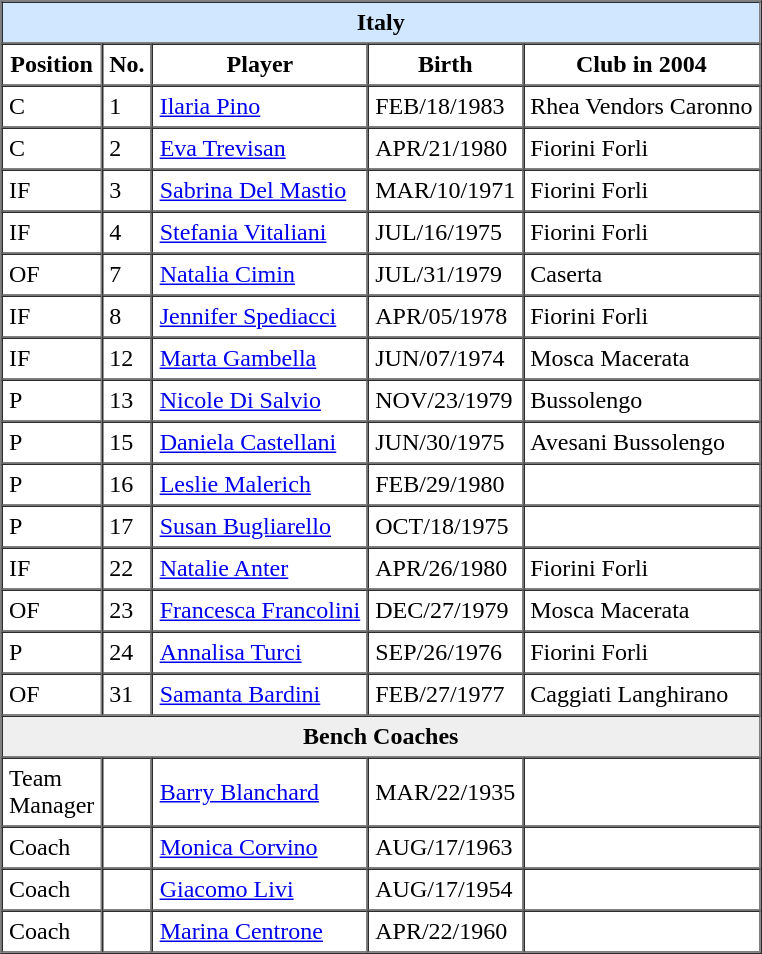<table border=1 cellpadding=4 cellspacing=0>
<tr>
<th colspan=5 bgcolor=#d0e7ff>Italy</th>
</tr>
<tr>
<th>Position</th>
<th>No.</th>
<th>Player</th>
<th>Birth</th>
<th>Club in 2004</th>
</tr>
<tr>
<td>C</td>
<td>1</td>
<td><a href='#'>Ilaria Pino</a></td>
<td>FEB/18/1983</td>
<td>Rhea Vendors Caronno</td>
</tr>
<tr>
<td>C</td>
<td>2</td>
<td><a href='#'>Eva Trevisan</a></td>
<td>APR/21/1980</td>
<td>Fiorini Forli</td>
</tr>
<tr>
<td>IF</td>
<td>3</td>
<td><a href='#'>Sabrina Del Mastio</a></td>
<td>MAR/10/1971</td>
<td>Fiorini Forli</td>
</tr>
<tr>
<td>IF</td>
<td>4</td>
<td><a href='#'>Stefania Vitaliani</a></td>
<td>JUL/16/1975</td>
<td>Fiorini Forli</td>
</tr>
<tr>
<td>OF</td>
<td>7</td>
<td><a href='#'>Natalia Cimin</a></td>
<td>JUL/31/1979</td>
<td>Caserta</td>
</tr>
<tr>
<td>IF</td>
<td>8</td>
<td><a href='#'>Jennifer Spediacci</a></td>
<td>APR/05/1978</td>
<td>Fiorini Forli</td>
</tr>
<tr>
<td>IF</td>
<td>12</td>
<td><a href='#'>Marta Gambella</a></td>
<td>JUN/07/1974</td>
<td>Mosca Macerata</td>
</tr>
<tr>
<td>P</td>
<td>13</td>
<td><a href='#'>Nicole Di Salvio</a></td>
<td>NOV/23/1979</td>
<td>Bussolengo</td>
</tr>
<tr>
<td>P</td>
<td>15</td>
<td><a href='#'>Daniela Castellani</a></td>
<td>JUN/30/1975</td>
<td>Avesani Bussolengo</td>
</tr>
<tr>
<td>P</td>
<td>16</td>
<td><a href='#'>Leslie Malerich</a></td>
<td>FEB/29/1980</td>
<td></td>
</tr>
<tr>
<td>P</td>
<td>17</td>
<td><a href='#'>Susan Bugliarello</a></td>
<td>OCT/18/1975</td>
<td></td>
</tr>
<tr>
<td>IF</td>
<td>22</td>
<td><a href='#'>Natalie Anter</a></td>
<td>APR/26/1980</td>
<td>Fiorini Forli</td>
</tr>
<tr>
<td>OF</td>
<td>23</td>
<td><a href='#'>Francesca Francolini</a></td>
<td>DEC/27/1979</td>
<td>Mosca Macerata</td>
</tr>
<tr>
<td>P</td>
<td>24</td>
<td><a href='#'>Annalisa Turci</a></td>
<td>SEP/26/1976</td>
<td>Fiorini Forli</td>
</tr>
<tr>
<td>OF</td>
<td>31</td>
<td><a href='#'>Samanta Bardini</a></td>
<td>FEB/27/1977</td>
<td>Caggiati Langhirano</td>
</tr>
<tr>
<th colspan=5 bgcolor=#efefef>Bench Coaches</th>
</tr>
<tr>
<td>Team<br> Manager</td>
<td></td>
<td><a href='#'>Barry Blanchard</a></td>
<td>MAR/22/1935</td>
<td></td>
</tr>
<tr>
<td>Coach</td>
<td></td>
<td><a href='#'>Monica Corvino</a></td>
<td>AUG/17/1963</td>
<td></td>
</tr>
<tr>
<td>Coach</td>
<td></td>
<td><a href='#'>Giacomo Livi</a></td>
<td>AUG/17/1954</td>
<td></td>
</tr>
<tr>
<td>Coach</td>
<td></td>
<td><a href='#'>Marina Centrone</a></td>
<td>APR/22/1960</td>
<td></td>
</tr>
</table>
